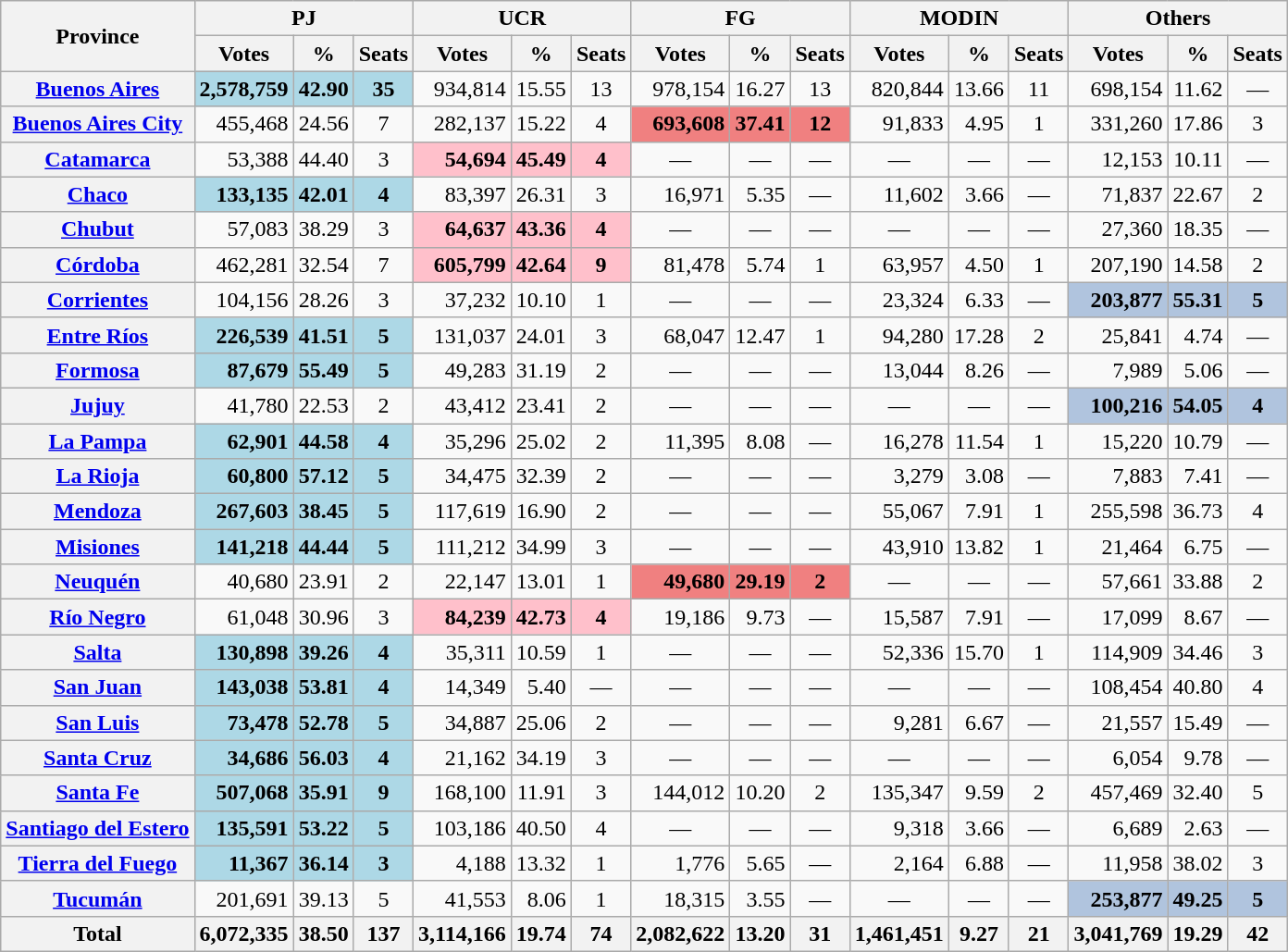<table class="wikitable sortable plainrowheaders" style="text-align:right;">
<tr>
<th rowspan=2>Province</th>
<th colspan=3>PJ</th>
<th colspan=3>UCR</th>
<th colspan=3>FG</th>
<th colspan=3>MODIN</th>
<th colspan=3>Others</th>
</tr>
<tr>
<th>Votes</th>
<th>%</th>
<th>Seats</th>
<th>Votes</th>
<th>%</th>
<th>Seats</th>
<th>Votes</th>
<th>%</th>
<th>Seats</th>
<th>Votes</th>
<th>%</th>
<th>Seats</th>
<th>Votes</th>
<th>%</th>
<th>Seats</th>
</tr>
<tr>
<th scope=row><a href='#'>Buenos Aires</a></th>
<td bgcolor=lightblue><strong>2,578,759</strong></td>
<td bgcolor=lightblue><strong>42.90</strong></td>
<td bgcolor=lightblue align=center><strong>35</strong></td>
<td>934,814</td>
<td>15.55</td>
<td align=center>13</td>
<td>978,154</td>
<td>16.27</td>
<td align=center>13</td>
<td>820,844</td>
<td>13.66</td>
<td align=center>11</td>
<td>698,154</td>
<td>11.62</td>
<td align=center>—</td>
</tr>
<tr>
<th scope=row><a href='#'>Buenos Aires City</a></th>
<td>455,468</td>
<td>24.56</td>
<td align=center>7</td>
<td>282,137</td>
<td>15.22</td>
<td align=center>4</td>
<td bgcolor=LightCoral><strong>693,608</strong></td>
<td bgcolor=LightCoral><strong>37.41</strong></td>
<td bgcolor=LightCoral align=center><strong>12</strong></td>
<td>91,833</td>
<td>4.95</td>
<td align=center>1</td>
<td>331,260</td>
<td>17.86</td>
<td align=center>3</td>
</tr>
<tr>
<th scope=row><a href='#'>Catamarca</a></th>
<td>53,388</td>
<td>44.40</td>
<td align=center>3</td>
<td bgcolor=pink><strong>54,694</strong></td>
<td bgcolor=pink><strong>45.49</strong></td>
<td bgcolor=pink align=center><strong>4</strong></td>
<td align=center>—</td>
<td align=center>—</td>
<td align=center>—</td>
<td align=center>—</td>
<td align=center>—</td>
<td align=center>—</td>
<td>12,153</td>
<td>10.11</td>
<td align=center>—</td>
</tr>
<tr>
<th scope=row><a href='#'>Chaco</a></th>
<td bgcolor=lightblue><strong>133,135</strong></td>
<td bgcolor=lightblue><strong>42.01</strong></td>
<td bgcolor=lightblue align=center><strong>4</strong></td>
<td>83,397</td>
<td>26.31</td>
<td align=center>3</td>
<td>16,971</td>
<td>5.35</td>
<td align=center>—</td>
<td>11,602</td>
<td>3.66</td>
<td align=center>—</td>
<td>71,837</td>
<td>22.67</td>
<td align=center>2</td>
</tr>
<tr>
<th scope=row><a href='#'>Chubut</a></th>
<td>57,083</td>
<td>38.29</td>
<td align=center>3</td>
<td bgcolor=pink><strong>64,637</strong></td>
<td bgcolor=pink><strong>43.36</strong></td>
<td bgcolor=pink align=center><strong>4</strong></td>
<td align=center>—</td>
<td align=center>—</td>
<td align=center>—</td>
<td align=center>—</td>
<td align=center>—</td>
<td align=center>—</td>
<td>27,360</td>
<td>18.35</td>
<td align=center>—</td>
</tr>
<tr>
<th scope=row><a href='#'>Córdoba</a></th>
<td>462,281</td>
<td>32.54</td>
<td align=center>7</td>
<td bgcolor=pink><strong>605,799</strong></td>
<td bgcolor=pink><strong>42.64</strong></td>
<td bgcolor=pink align=center><strong>9</strong></td>
<td>81,478</td>
<td>5.74</td>
<td align=center>1</td>
<td>63,957</td>
<td>4.50</td>
<td align=center>1</td>
<td>207,190</td>
<td>14.58</td>
<td align=center>2</td>
</tr>
<tr>
<th scope=row><a href='#'>Corrientes</a></th>
<td>104,156</td>
<td>28.26</td>
<td align=center>3</td>
<td>37,232</td>
<td>10.10</td>
<td align=center>1</td>
<td align=center>—</td>
<td align=center>—</td>
<td align=center>—</td>
<td>23,324</td>
<td>6.33</td>
<td align=center>—</td>
<td bgcolor=LightSteelBlue><strong>203,877</strong></td>
<td bgcolor=LightSteelBlue><strong>55.31</strong></td>
<td bgcolor=LightSteelBlue align=center><strong>5</strong></td>
</tr>
<tr>
<th scope=row><a href='#'>Entre Ríos</a></th>
<td bgcolor=lightblue><strong>226,539</strong></td>
<td bgcolor=lightblue><strong>41.51</strong></td>
<td bgcolor=lightblue align=center><strong>5</strong></td>
<td>131,037</td>
<td>24.01</td>
<td align=center>3</td>
<td>68,047</td>
<td>12.47</td>
<td align=center>1</td>
<td>94,280</td>
<td>17.28</td>
<td align=center>2</td>
<td>25,841</td>
<td>4.74</td>
<td align=center>—</td>
</tr>
<tr>
<th scope=row><a href='#'>Formosa</a></th>
<td bgcolor=lightblue><strong>87,679</strong></td>
<td bgcolor=lightblue><strong>55.49</strong></td>
<td bgcolor=lightblue align=center><strong>5</strong></td>
<td>49,283</td>
<td>31.19</td>
<td align=center>2</td>
<td align=center>—</td>
<td align=center>—</td>
<td align=center>—</td>
<td>13,044</td>
<td>8.26</td>
<td align=center>—</td>
<td>7,989</td>
<td>5.06</td>
<td align=center>—</td>
</tr>
<tr>
<th scope=row><a href='#'>Jujuy</a></th>
<td>41,780</td>
<td>22.53</td>
<td align=center>2</td>
<td>43,412</td>
<td>23.41</td>
<td align=center>2</td>
<td align=center>—</td>
<td align=center>—</td>
<td align=center>—</td>
<td align=center>—</td>
<td align=center>—</td>
<td align=center>—</td>
<td bgcolor=LightSteelBlue><strong>100,216</strong></td>
<td bgcolor=LightSteelBlue><strong>54.05</strong></td>
<td bgcolor=LightSteelBlue align=center><strong>4</strong></td>
</tr>
<tr>
<th scope=row><a href='#'>La Pampa</a></th>
<td bgcolor=lightblue><strong>62,901</strong></td>
<td bgcolor=lightblue><strong>44.58</strong></td>
<td bgcolor=lightblue align=center><strong>4</strong></td>
<td>35,296</td>
<td>25.02</td>
<td align=center>2</td>
<td>11,395</td>
<td>8.08</td>
<td align=center>—</td>
<td>16,278</td>
<td>11.54</td>
<td align=center>1</td>
<td>15,220</td>
<td>10.79</td>
<td align=center>—</td>
</tr>
<tr>
<th scope=row><a href='#'>La Rioja</a></th>
<td bgcolor=lightblue><strong>60,800</strong></td>
<td bgcolor=lightblue><strong>57.12</strong></td>
<td bgcolor=lightblue align=center><strong>5</strong></td>
<td>34,475</td>
<td>32.39</td>
<td align=center>2</td>
<td align=center>—</td>
<td align=center>—</td>
<td align=center>—</td>
<td>3,279</td>
<td>3.08</td>
<td align=center>—</td>
<td>7,883</td>
<td>7.41</td>
<td align=center>—</td>
</tr>
<tr>
<th scope=row><a href='#'>Mendoza</a></th>
<td bgcolor=lightblue><strong>267,603</strong></td>
<td bgcolor=lightblue><strong>38.45</strong></td>
<td bgcolor=lightblue align=center><strong>5</strong></td>
<td>117,619</td>
<td>16.90</td>
<td align=center>2</td>
<td align=center>—</td>
<td align=center>—</td>
<td align=center>—</td>
<td>55,067</td>
<td>7.91</td>
<td align=center>1</td>
<td>255,598</td>
<td>36.73</td>
<td align=center>4</td>
</tr>
<tr>
<th scope=row><a href='#'>Misiones</a></th>
<td bgcolor=lightblue><strong>141,218</strong></td>
<td bgcolor=lightblue><strong>44.44</strong></td>
<td bgcolor=lightblue align=center><strong>5</strong></td>
<td>111,212</td>
<td>34.99</td>
<td align=center>3</td>
<td align=center>—</td>
<td align=center>—</td>
<td align=center>—</td>
<td>43,910</td>
<td>13.82</td>
<td align=center>1</td>
<td>21,464</td>
<td>6.75</td>
<td align=center>—</td>
</tr>
<tr>
<th scope=row><a href='#'>Neuquén</a></th>
<td>40,680</td>
<td>23.91</td>
<td align=center>2</td>
<td>22,147</td>
<td>13.01</td>
<td align=center>1</td>
<td bgcolor=LightCoral><strong>49,680</strong></td>
<td bgcolor=LightCoral><strong>29.19</strong></td>
<td bgcolor=LightCoral align=center><strong>2</strong></td>
<td align=center>—</td>
<td align=center>—</td>
<td align=center>—</td>
<td>57,661</td>
<td>33.88</td>
<td align=center>2</td>
</tr>
<tr>
<th scope=row><a href='#'>Río Negro</a></th>
<td>61,048</td>
<td>30.96</td>
<td align=center>3</td>
<td bgcolor=pink><strong>84,239</strong></td>
<td bgcolor=pink><strong>42.73</strong></td>
<td bgcolor=pink align=center><strong>4</strong></td>
<td>19,186</td>
<td>9.73</td>
<td align=center>—</td>
<td>15,587</td>
<td>7.91</td>
<td align=center>—</td>
<td>17,099</td>
<td>8.67</td>
<td align=center>—</td>
</tr>
<tr>
<th scope=row><a href='#'>Salta</a></th>
<td bgcolor=lightblue><strong>130,898</strong></td>
<td bgcolor=lightblue><strong>39.26</strong></td>
<td bgcolor=lightblue align=center><strong>4</strong></td>
<td>35,311</td>
<td>10.59</td>
<td align=center>1</td>
<td align=center>—</td>
<td align=center>—</td>
<td align=center>—</td>
<td>52,336</td>
<td>15.70</td>
<td align=center>1</td>
<td>114,909</td>
<td>34.46</td>
<td align=center>3</td>
</tr>
<tr>
<th scope=row><a href='#'>San Juan</a></th>
<td bgcolor=lightblue><strong>143,038</strong></td>
<td bgcolor=lightblue><strong>53.81</strong></td>
<td bgcolor=lightblue align=center><strong>4</strong></td>
<td>14,349</td>
<td>5.40</td>
<td align=center>—</td>
<td align=center>—</td>
<td align=center>—</td>
<td align=center>—</td>
<td align=center>—</td>
<td align=center>—</td>
<td align=center>—</td>
<td>108,454</td>
<td>40.80</td>
<td align=center>4</td>
</tr>
<tr>
<th scope=row><a href='#'>San Luis</a></th>
<td bgcolor=lightblue><strong>73,478</strong></td>
<td bgcolor=lightblue><strong>52.78</strong></td>
<td bgcolor=lightblue align=center><strong>5</strong></td>
<td>34,887</td>
<td>25.06</td>
<td align=center>2</td>
<td align=center>—</td>
<td align=center>—</td>
<td align=center>—</td>
<td>9,281</td>
<td>6.67</td>
<td align=center>—</td>
<td>21,557</td>
<td>15.49</td>
<td align=center>—</td>
</tr>
<tr>
<th scope=row><a href='#'>Santa Cruz</a></th>
<td bgcolor=lightblue><strong>34,686</strong></td>
<td bgcolor=lightblue><strong>56.03</strong></td>
<td bgcolor=lightblue align=center><strong>4</strong></td>
<td>21,162</td>
<td>34.19</td>
<td align=center>3</td>
<td align=center>—</td>
<td align=center>—</td>
<td align=center>—</td>
<td align=center>—</td>
<td align=center>—</td>
<td align=center>—</td>
<td>6,054</td>
<td>9.78</td>
<td align=center>—</td>
</tr>
<tr>
<th scope=row><a href='#'>Santa Fe</a></th>
<td bgcolor=lightblue><strong>507,068</strong></td>
<td bgcolor=lightblue><strong>35.91</strong></td>
<td bgcolor=lightblue align=center><strong>9</strong></td>
<td>168,100</td>
<td>11.91</td>
<td align=center>3</td>
<td>144,012</td>
<td>10.20</td>
<td align=center>2</td>
<td>135,347</td>
<td>9.59</td>
<td align=center>2</td>
<td>457,469</td>
<td>32.40</td>
<td align=center>5</td>
</tr>
<tr>
<th scope=row><a href='#'>Santiago del Estero</a></th>
<td bgcolor=lightblue><strong>135,591</strong></td>
<td bgcolor=lightblue><strong>53.22</strong></td>
<td bgcolor=lightblue align=center><strong>5</strong></td>
<td>103,186</td>
<td>40.50</td>
<td align=center>4</td>
<td align=center>—</td>
<td align=center>—</td>
<td align=center>—</td>
<td>9,318</td>
<td>3.66</td>
<td align=center>—</td>
<td>6,689</td>
<td>2.63</td>
<td align=center>—</td>
</tr>
<tr>
<th scope=row><a href='#'>Tierra del Fuego</a></th>
<td bgcolor=lightblue><strong>11,367</strong></td>
<td bgcolor=lightblue><strong>36.14</strong></td>
<td bgcolor=lightblue align=center><strong>3</strong></td>
<td>4,188</td>
<td>13.32</td>
<td align=center>1</td>
<td>1,776</td>
<td>5.65</td>
<td align=center>—</td>
<td>2,164</td>
<td>6.88</td>
<td align=center>—</td>
<td>11,958</td>
<td>38.02</td>
<td align=center>3</td>
</tr>
<tr>
<th scope=row><a href='#'>Tucumán</a></th>
<td>201,691</td>
<td>39.13</td>
<td align=center>5</td>
<td>41,553</td>
<td>8.06</td>
<td align=center>1</td>
<td>18,315</td>
<td>3.55</td>
<td align=center>—</td>
<td align=center>—</td>
<td align=center>—</td>
<td align=center>—</td>
<td bgcolor=LightSteelBlue><strong>253,877</strong></td>
<td bgcolor=LightSteelBlue><strong>49.25</strong></td>
<td bgcolor=LightSteelBlue align=center><strong>5</strong></td>
</tr>
<tr>
<th>Total</th>
<th>6,072,335</th>
<th>38.50</th>
<th>137</th>
<th>3,114,166</th>
<th>19.74</th>
<th>74</th>
<th>2,082,622</th>
<th>13.20</th>
<th>31</th>
<th>1,461,451</th>
<th>9.27</th>
<th>21</th>
<th>3,041,769</th>
<th>19.29</th>
<th>42</th>
</tr>
</table>
